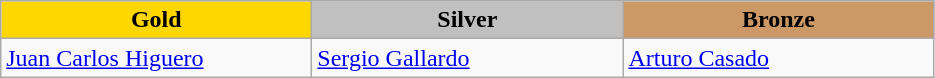<table class="wikitable" style="text-align:left">
<tr align="center">
<td width=200 bgcolor=gold><strong>Gold</strong></td>
<td width=200 bgcolor=silver><strong>Silver</strong></td>
<td width=200 bgcolor=CC9966><strong>Bronze</strong></td>
</tr>
<tr>
<td><a href='#'>Juan Carlos Higuero</a><br><em></em></td>
<td><a href='#'>Sergio Gallardo</a><br><em></em></td>
<td><a href='#'>Arturo Casado</a><br><em></em></td>
</tr>
</table>
